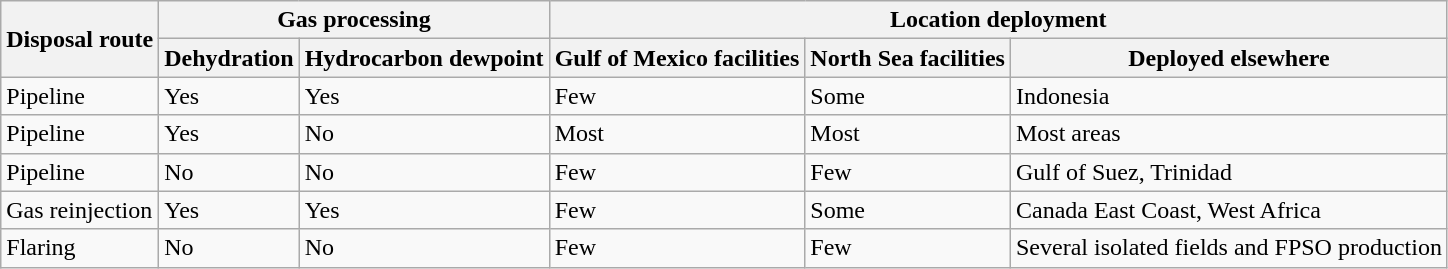<table class="wikitable">
<tr>
<th rowspan="2">Disposal route</th>
<th colspan="2">Gas processing</th>
<th colspan="3">Location deployment</th>
</tr>
<tr>
<th>Dehydration</th>
<th>Hydrocarbon dewpoint</th>
<th>Gulf of Mexico facilities</th>
<th>North Sea facilities</th>
<th>Deployed elsewhere</th>
</tr>
<tr>
<td>Pipeline</td>
<td>Yes</td>
<td>Yes</td>
<td>Few</td>
<td>Some</td>
<td>Indonesia</td>
</tr>
<tr>
<td>Pipeline</td>
<td>Yes</td>
<td>No</td>
<td>Most</td>
<td>Most</td>
<td>Most areas</td>
</tr>
<tr>
<td>Pipeline</td>
<td>No</td>
<td>No</td>
<td>Few</td>
<td>Few</td>
<td>Gulf of Suez, Trinidad</td>
</tr>
<tr>
<td>Gas reinjection</td>
<td>Yes</td>
<td>Yes</td>
<td>Few</td>
<td>Some</td>
<td>Canada East Coast, West Africa</td>
</tr>
<tr>
<td>Flaring</td>
<td>No</td>
<td>No</td>
<td>Few</td>
<td>Few</td>
<td>Several isolated fields and FPSO production</td>
</tr>
</table>
